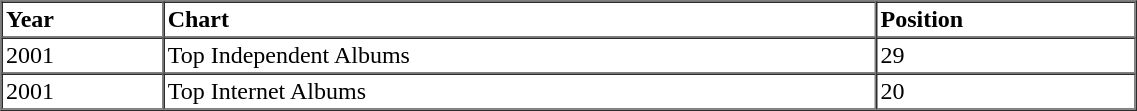<table border=1 cellspacing=0 cellpadding=2 width="60%">
<tr>
<th align="left">Year</th>
<th align="left">Chart</th>
<th align="left">Position</th>
</tr>
<tr>
<td align="left">2001</td>
<td align="left">Top Independent Albums</td>
<td align="left">29</td>
</tr>
<tr>
<td align="left">2001</td>
<td align="left">Top Internet Albums</td>
<td align="left">20</td>
</tr>
<tr>
</tr>
</table>
